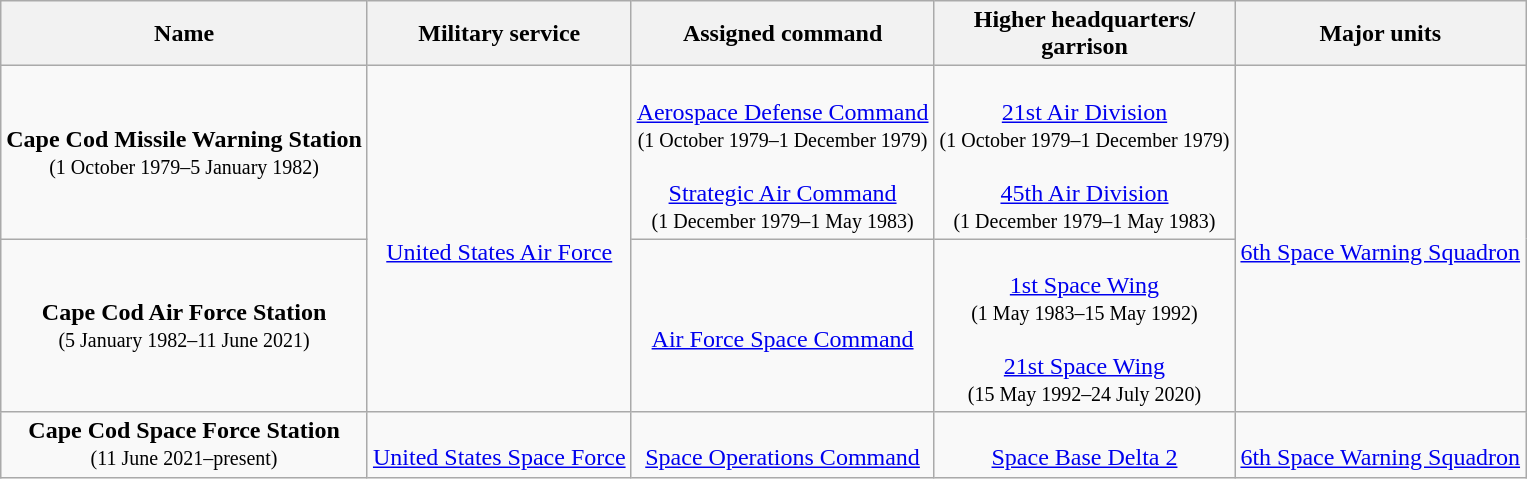<table class="wikitable" style="text-align: center;">
<tr>
<th>Name</th>
<th>Military service</th>
<th>Assigned command</th>
<th>Higher headquarters/<br>garrison</th>
<th>Major units</th>
</tr>
<tr>
<td><strong>Cape Cod Missile Warning Station</strong><br><small>(1 October 1979–5 January 1982)</small></td>
<td rowspan=2> <br><a href='#'>United States Air Force</a></td>
<td><br><a href='#'>Aerospace Defense Command</a><br><small>(1 October 1979–1 December 1979)</small><br><br><a href='#'>Strategic Air Command</a><br><small>(1 December 1979–1 May 1983)</small></td>
<td><br><a href='#'>21st Air Division</a><br><small>(1 October 1979–1 December 1979)</small><br><br><a href='#'>45th Air Division</a><br><small>(1 December 1979–1 May 1983)</small></td>
<td rowspan=2><br><a href='#'>6th Space Warning Squadron</a></td>
</tr>
<tr>
<td><strong>Cape Cod Air Force Station</strong><br><small>(5 January 1982–11 June 2021)</small></td>
<td><br><a href='#'>Air Force Space Command</a></td>
<td><br><a href='#'>1st Space Wing</a><br><small>(1 May 1983–15 May 1992)</small><br><br><a href='#'>21st Space Wing</a><br><small>(15 May 1992–24 July 2020)</small></td>
</tr>
<tr>
<td><strong>Cape Cod Space Force Station</strong><br><small>(11 June 2021–present)</small></td>
<td><br><a href='#'>United States Space Force</a></td>
<td><br><a href='#'>Space Operations Command</a></td>
<td><br><a href='#'>Space Base Delta 2</a></td>
<td><br><a href='#'>6th Space Warning Squadron</a></td>
</tr>
</table>
